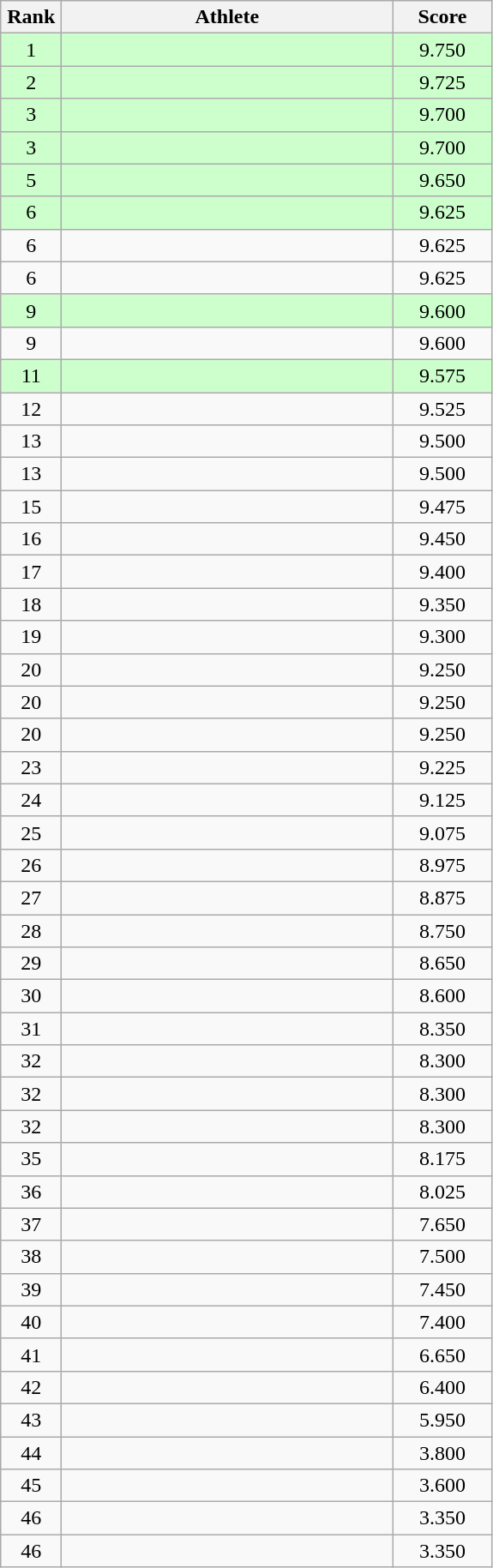<table class=wikitable style="text-align:center">
<tr>
<th width=40>Rank</th>
<th width=250>Athlete</th>
<th width=70>Score</th>
</tr>
<tr bgcolor="ccffcc">
<td>1</td>
<td align=left></td>
<td>9.750</td>
</tr>
<tr bgcolor="ccffcc">
<td>2</td>
<td align=left></td>
<td>9.725</td>
</tr>
<tr bgcolor="ccffcc">
<td>3</td>
<td align=left></td>
<td>9.700</td>
</tr>
<tr bgcolor="ccffcc">
<td>3</td>
<td align=left></td>
<td>9.700</td>
</tr>
<tr bgcolor="ccffcc">
<td>5</td>
<td align=left></td>
<td>9.650</td>
</tr>
<tr bgcolor="ccffcc">
<td>6</td>
<td align=left></td>
<td>9.625</td>
</tr>
<tr>
<td>6</td>
<td align=left></td>
<td>9.625</td>
</tr>
<tr>
<td>6</td>
<td align=left></td>
<td>9.625</td>
</tr>
<tr bgcolor="ccffcc">
<td>9</td>
<td align=left></td>
<td>9.600</td>
</tr>
<tr>
<td>9</td>
<td align=left></td>
<td>9.600</td>
</tr>
<tr bgcolor="ccffcc">
<td>11</td>
<td align=left></td>
<td>9.575</td>
</tr>
<tr>
<td>12</td>
<td align=left></td>
<td>9.525</td>
</tr>
<tr>
<td>13</td>
<td align=left></td>
<td>9.500</td>
</tr>
<tr>
<td>13</td>
<td align=left></td>
<td>9.500</td>
</tr>
<tr>
<td>15</td>
<td align=left></td>
<td>9.475</td>
</tr>
<tr>
<td>16</td>
<td align=left></td>
<td>9.450</td>
</tr>
<tr>
<td>17</td>
<td align=left></td>
<td>9.400</td>
</tr>
<tr>
<td>18</td>
<td align=left></td>
<td>9.350</td>
</tr>
<tr>
<td>19</td>
<td align=left></td>
<td>9.300</td>
</tr>
<tr>
<td>20</td>
<td align=left></td>
<td>9.250</td>
</tr>
<tr>
<td>20</td>
<td align=left></td>
<td>9.250</td>
</tr>
<tr>
<td>20</td>
<td align=left></td>
<td>9.250</td>
</tr>
<tr>
<td>23</td>
<td align=left></td>
<td>9.225</td>
</tr>
<tr>
<td>24</td>
<td align=left></td>
<td>9.125</td>
</tr>
<tr>
<td>25</td>
<td align=left></td>
<td>9.075</td>
</tr>
<tr>
<td>26</td>
<td align=left></td>
<td>8.975</td>
</tr>
<tr>
<td>27</td>
<td align=left></td>
<td>8.875</td>
</tr>
<tr>
<td>28</td>
<td align=left></td>
<td>8.750</td>
</tr>
<tr>
<td>29</td>
<td align=left></td>
<td>8.650</td>
</tr>
<tr>
<td>30</td>
<td align=left></td>
<td>8.600</td>
</tr>
<tr>
<td>31</td>
<td align=left></td>
<td>8.350</td>
</tr>
<tr>
<td>32</td>
<td align=left></td>
<td>8.300</td>
</tr>
<tr>
<td>32</td>
<td align=left></td>
<td>8.300</td>
</tr>
<tr>
<td>32</td>
<td align=left></td>
<td>8.300</td>
</tr>
<tr>
<td>35</td>
<td align=left></td>
<td>8.175</td>
</tr>
<tr>
<td>36</td>
<td align=left></td>
<td>8.025</td>
</tr>
<tr>
<td>37</td>
<td align=left></td>
<td>7.650</td>
</tr>
<tr>
<td>38</td>
<td align=left></td>
<td>7.500</td>
</tr>
<tr>
<td>39</td>
<td align=left></td>
<td>7.450</td>
</tr>
<tr>
<td>40</td>
<td align=left></td>
<td>7.400</td>
</tr>
<tr>
<td>41</td>
<td align=left></td>
<td>6.650</td>
</tr>
<tr>
<td>42</td>
<td align=left></td>
<td>6.400</td>
</tr>
<tr>
<td>43</td>
<td align=left></td>
<td>5.950</td>
</tr>
<tr>
<td>44</td>
<td align=left></td>
<td>3.800</td>
</tr>
<tr>
<td>45</td>
<td align=left></td>
<td>3.600</td>
</tr>
<tr>
<td>46</td>
<td align=left></td>
<td>3.350</td>
</tr>
<tr>
<td>46</td>
<td align=left></td>
<td>3.350</td>
</tr>
</table>
